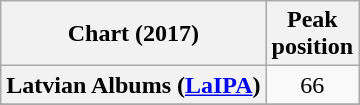<table class="wikitable plainrowheaders" style="text-align:center">
<tr>
<th scope="col">Chart (2017)</th>
<th scope="col">Peak<br>position</th>
</tr>
<tr>
<th scope="row">Latvian Albums (<a href='#'>LaIPA</a>)</th>
<td>66</td>
</tr>
<tr>
</tr>
</table>
